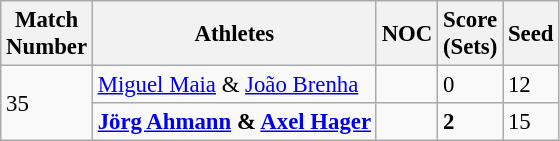<table class="wikitable" style="font-size:95%;">
<tr>
<th>Match <br>Number</th>
<th align="center">Athletes</th>
<th>NOC</th>
<th>Score <br>(Sets)</th>
<th>Seed</th>
</tr>
<tr>
<td Rowspan=2>35</td>
<td><a href='#'>Miguel Maia</a> & <a href='#'>João Brenha</a></td>
<td></td>
<td>0</td>
<td>12</td>
</tr>
<tr>
<td><strong><a href='#'>Jörg Ahmann</a> & <a href='#'>Axel Hager</a></strong></td>
<td></td>
<td><strong>2</strong></td>
<td>15</td>
</tr>
</table>
